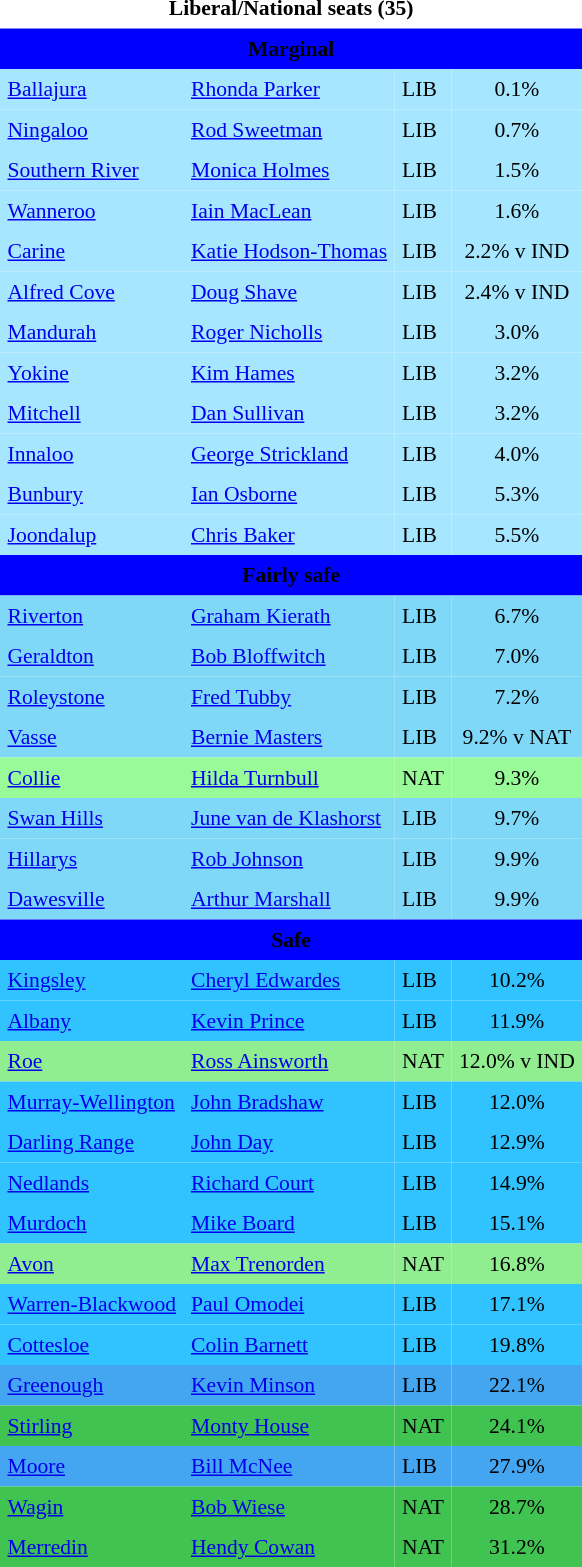<table class="toccolours" cellpadding="5" cellspacing="0" style="float:left; margin-right:.5em; margin-top:.4em; font-size:90%;">
<tr>
<td COLSPAN=4 align="center"><strong>Liberal/National seats (35)</strong></td>
</tr>
<tr>
<td COLSPAN=4 align="center" bgcolor="Blue"><span><strong>Marginal</strong></span></td>
</tr>
<tr>
<td align="left" bgcolor="A6E7FF"><a href='#'>Ballajura</a></td>
<td align="left" bgcolor="A6E7FF"><a href='#'>Rhonda Parker</a></td>
<td align="left" bgcolor="A6E7FF">LIB</td>
<td align="center" bgcolor="A6E7FF">0.1%</td>
</tr>
<tr>
<td align="left" bgcolor="A6E7FF"><a href='#'>Ningaloo</a></td>
<td align="left" bgcolor="A6E7FF"><a href='#'>Rod Sweetman</a></td>
<td align="left" bgcolor="A6E7FF">LIB</td>
<td align="center" bgcolor="A6E7FF">0.7%</td>
</tr>
<tr>
<td align="left" bgcolor="A6E7FF"><a href='#'>Southern River</a></td>
<td align="left" bgcolor="A6E7FF"><a href='#'>Monica Holmes</a></td>
<td align="left" bgcolor="A6E7FF">LIB</td>
<td align="center" bgcolor="A6E7FF">1.5%</td>
</tr>
<tr>
<td align="left" bgcolor="A6E7FF"><a href='#'>Wanneroo</a></td>
<td align="left" bgcolor="A6E7FF"><a href='#'>Iain MacLean</a></td>
<td align="left" bgcolor="A6E7FF">LIB</td>
<td align="center" bgcolor="A6E7FF">1.6%</td>
</tr>
<tr>
<td align="left" bgcolor="A6E7FF"><a href='#'>Carine</a></td>
<td align="left" bgcolor="A6E7FF"><a href='#'>Katie Hodson-Thomas</a></td>
<td align="left" bgcolor="A6E7FF">LIB</td>
<td align="center" bgcolor="A6E7FF">2.2% v IND</td>
</tr>
<tr>
<td align="left" bgcolor="A6E7FF"><a href='#'>Alfred Cove</a></td>
<td align="left" bgcolor="A6E7FF"><a href='#'>Doug Shave</a></td>
<td align="left" bgcolor="A6E7FF">LIB</td>
<td align="center" bgcolor="A6E7FF">2.4% v IND</td>
</tr>
<tr>
<td align="left" bgcolor="A6E7FF"><a href='#'>Mandurah</a></td>
<td align="left" bgcolor="A6E7FF"><a href='#'>Roger Nicholls</a></td>
<td align="left" bgcolor="A6E7FF">LIB</td>
<td align="center" bgcolor="A6E7FF">3.0%</td>
</tr>
<tr>
<td align="left" bgcolor="A6E7FF"><a href='#'>Yokine</a></td>
<td align="left" bgcolor="A6E7FF"><a href='#'>Kim Hames</a></td>
<td align="left" bgcolor="A6E7FF">LIB</td>
<td align="center" bgcolor="A6E7FF">3.2%</td>
</tr>
<tr>
<td align="left" bgcolor="A6E7FF"><a href='#'>Mitchell</a></td>
<td align="left" bgcolor="A6E7FF"><a href='#'>Dan Sullivan</a></td>
<td align="left" bgcolor="A6E7FF">LIB</td>
<td align="center" bgcolor="A6E7FF">3.2%</td>
</tr>
<tr>
<td align="left" bgcolor="A6E7FF"><a href='#'>Innaloo</a></td>
<td align="left" bgcolor="A6E7FF"><a href='#'>George Strickland</a></td>
<td align="left" bgcolor="A6E7FF">LIB</td>
<td align="center" bgcolor="A6E7FF">4.0%</td>
</tr>
<tr>
<td align="left" bgcolor="A6E7FF"><a href='#'>Bunbury</a></td>
<td align="left" bgcolor="A6E7FF"><a href='#'>Ian Osborne</a></td>
<td align="left" bgcolor="A6E7FF">LIB</td>
<td align="center" bgcolor="A6E7FF">5.3%</td>
</tr>
<tr>
<td align="left" bgcolor="A6E7FF"><a href='#'>Joondalup</a></td>
<td align="left" bgcolor="A6E7FF"><a href='#'>Chris Baker</a></td>
<td align="left" bgcolor="A6E7FF">LIB</td>
<td align="center" bgcolor="A6E7FF">5.5%</td>
</tr>
<tr>
<td COLSPAN=4 align="center" bgcolor="blue"><span><strong>Fairly safe</strong></span></td>
</tr>
<tr>
<td align="left" bgcolor="80D8F9"><a href='#'>Riverton</a></td>
<td align="left" bgcolor="80D8F9"><a href='#'>Graham Kierath</a></td>
<td align="left" bgcolor="80D8F9">LIB</td>
<td align="center" bgcolor="80D8F9">6.7%</td>
</tr>
<tr>
<td align="left" bgcolor="80D8F9"><a href='#'>Geraldton</a></td>
<td align="left" bgcolor="80D8F9"><a href='#'>Bob Bloffwitch</a></td>
<td align="left" bgcolor="80D8F9">LIB</td>
<td align="center" bgcolor="80D8F9">7.0%</td>
</tr>
<tr>
<td align="left" bgcolor="80D8F9"><a href='#'>Roleystone</a></td>
<td align="left" bgcolor="80D8F9"><a href='#'>Fred Tubby</a></td>
<td align="left" bgcolor="80D8F9">LIB</td>
<td align="center" bgcolor="80D8F9">7.2%</td>
</tr>
<tr>
<td align="left" bgcolor="80D8F9"><a href='#'>Vasse</a></td>
<td align="left" bgcolor="80D8F9"><a href='#'>Bernie Masters</a></td>
<td align="left" bgcolor="80D8F9">LIB</td>
<td align="center" bgcolor="80D8F9">9.2% v NAT</td>
</tr>
<tr>
<td align="left" bgcolor="98FB98"><a href='#'>Collie</a></td>
<td align="left" bgcolor="98FB98"><a href='#'>Hilda Turnbull</a></td>
<td align="left" bgcolor="98FB98">NAT</td>
<td align="center" bgcolor="98FB98">9.3%</td>
</tr>
<tr>
<td align="left" bgcolor="80D8F9"><a href='#'>Swan Hills</a></td>
<td align="left" bgcolor="80D8F9"><a href='#'>June van de Klashorst</a></td>
<td align="left" bgcolor="80D8F9">LIB</td>
<td align="center" bgcolor="80D8F9">9.7%</td>
</tr>
<tr>
<td align="left" bgcolor="80D8F9"><a href='#'>Hillarys</a></td>
<td align="left" bgcolor="80D8F9"><a href='#'>Rob Johnson</a></td>
<td align="left" bgcolor="80D8F9">LIB</td>
<td align="center" bgcolor="80D8F9">9.9%</td>
</tr>
<tr>
<td align="left" bgcolor="80D8F9"><a href='#'>Dawesville</a></td>
<td align="left" bgcolor="80D8F9"><a href='#'>Arthur Marshall</a></td>
<td align="left" bgcolor="80D8F9">LIB</td>
<td align="center" bgcolor="80D8F9">9.9%</td>
</tr>
<tr>
<td COLSPAN=4 align="center" bgcolor="blue"><span><strong>Safe</strong></span></td>
</tr>
<tr>
<td align="left" bgcolor="31C3FF"><a href='#'>Kingsley</a></td>
<td align="left" bgcolor="31C3FF"><a href='#'>Cheryl Edwardes</a></td>
<td align="left" bgcolor="31C3FF">LIB</td>
<td align="center" bgcolor="31C3FF">10.2%</td>
</tr>
<tr>
<td align="left" bgcolor="31C3FF"><a href='#'>Albany</a></td>
<td align="left" bgcolor="31C3FF"><a href='#'>Kevin Prince</a></td>
<td align="left" bgcolor="31C3FF">LIB</td>
<td align="center" bgcolor="31C3FF">11.9%</td>
</tr>
<tr>
<td align="left" bgcolor="90EE90"><a href='#'>Roe</a></td>
<td align="left" bgcolor="90EE90"><a href='#'>Ross Ainsworth</a></td>
<td align="left" bgcolor="90EE90">NAT</td>
<td align="center" bgcolor="90EE90">12.0% v IND</td>
</tr>
<tr>
<td align="left" bgcolor="31C3FF"><a href='#'>Murray-Wellington</a></td>
<td align="left" bgcolor="31C3FF"><a href='#'>John Bradshaw</a></td>
<td align="left" bgcolor="31C3FF">LIB</td>
<td align="center" bgcolor="31C3FF">12.0%</td>
</tr>
<tr>
<td align="left" bgcolor="31C3FF"><a href='#'>Darling Range</a></td>
<td align="left" bgcolor="31C3FF"><a href='#'>John Day</a></td>
<td align="left" bgcolor="31C3FF">LIB</td>
<td align="center" bgcolor="31C3FF">12.9%</td>
</tr>
<tr>
<td align="left" bgcolor="31C3FF"><a href='#'>Nedlands</a></td>
<td align="left" bgcolor="31C3FF"><a href='#'>Richard Court</a></td>
<td align="left" bgcolor="31C3FF">LIB</td>
<td align="center" bgcolor="31C3FF">14.9%</td>
</tr>
<tr>
<td align="left" bgcolor="31C3FF"><a href='#'>Murdoch</a></td>
<td align="left" bgcolor="31C3FF"><a href='#'>Mike Board</a></td>
<td align="left" bgcolor="31C3FF">LIB</td>
<td align="center" bgcolor="31C3FF">15.1%</td>
</tr>
<tr>
<td align="left" bgcolor="90EE90"><a href='#'>Avon</a></td>
<td align="left" bgcolor="90EE90"><a href='#'>Max Trenorden</a></td>
<td align="left" bgcolor="90EE90">NAT</td>
<td align="center" bgcolor="90EE90">16.8%</td>
</tr>
<tr>
<td align="left" bgcolor="31C3FF"><a href='#'>Warren-Blackwood</a></td>
<td align="left" bgcolor="31C3FF"><a href='#'>Paul Omodei</a></td>
<td align="left" bgcolor="31C3FF">LIB</td>
<td align="center" bgcolor="31C3FF">17.1%</td>
</tr>
<tr>
<td align="left" bgcolor="31C3FF"><a href='#'>Cottesloe</a></td>
<td align="left" bgcolor="31C3FF"><a href='#'>Colin Barnett</a></td>
<td align="left" bgcolor="31C3FF">LIB</td>
<td align="center" bgcolor="31C3FF">19.8%</td>
</tr>
<tr>
<td align="left" bgcolor="44A6F1"><a href='#'>Greenough</a></td>
<td align="left" bgcolor="44A6F1"><a href='#'>Kevin Minson</a></td>
<td align="left" bgcolor="44A6F1">LIB</td>
<td align="center" bgcolor="44A6F1">22.1%</td>
</tr>
<tr>
<td align="left" bgcolor="40C351"><a href='#'>Stirling</a></td>
<td align="left" bgcolor="40C351"><a href='#'>Monty House</a></td>
<td align="left" bgcolor="40C351">NAT</td>
<td align="center" bgcolor="40C351">24.1%</td>
</tr>
<tr>
<td align="left" bgcolor="44A6F1"><a href='#'>Moore</a></td>
<td align="left" bgcolor="44A6F1"><a href='#'>Bill McNee</a></td>
<td align="left" bgcolor="44A6F1">LIB</td>
<td align="center" bgcolor="44A6F1">27.9%</td>
</tr>
<tr>
<td align="left" bgcolor="40C351"><a href='#'>Wagin</a></td>
<td align="left" bgcolor="40C351"><a href='#'>Bob Wiese</a></td>
<td align="left" bgcolor="40C351">NAT</td>
<td align="center" bgcolor="40C351">28.7%</td>
</tr>
<tr>
<td align="left" bgcolor="40C351"><a href='#'>Merredin</a></td>
<td align="left" bgcolor="40C351"><a href='#'>Hendy Cowan</a></td>
<td align="left" bgcolor="40C351">NAT</td>
<td align="center" bgcolor="40C351">31.2%</td>
</tr>
<tr>
</tr>
</table>
